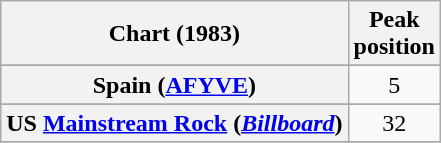<table class="wikitable sortable plainrowheaders" style="text-align:center">
<tr>
<th scope="col">Chart (1983)</th>
<th scope="col">Peak<br>position</th>
</tr>
<tr>
</tr>
<tr>
</tr>
<tr>
<th scope="row">Spain (<a href='#'>AFYVE</a>)</th>
<td>5</td>
</tr>
<tr>
</tr>
<tr>
<th scope="row">US <a href='#'>Mainstream Rock</a> (<em><a href='#'>Billboard</a></em>)</th>
<td>32</td>
</tr>
<tr>
</tr>
</table>
